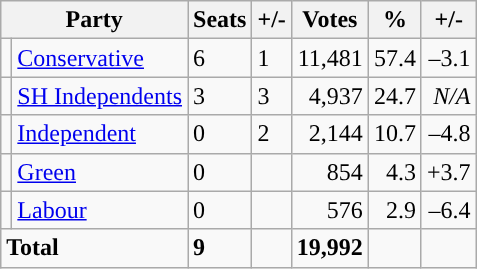<table class="wikitable sortable">
<tr>
<th colspan="2">Party</th>
<th>Seats</th>
<th>+/-</th>
<th>Votes</th>
<th>%</th>
<th>+/-</th>
</tr>
<tr>
<td style="background-color: "></td>
<td><a href='#'>Conservative</a></td>
<td>6</td>
<td> 1</td>
<td style="text-align:right;">11,481</td>
<td style="text-align:right;">57.4</td>
<td style="text-align:right;">–3.1</td>
</tr>
<tr>
<td style="background-color: "></td>
<td><a href='#'>SH Independents</a></td>
<td>3</td>
<td> 3</td>
<td style="text-align:right;">4,937</td>
<td style="text-align:right;">24.7</td>
<td style="text-align:right;"><em>N/A</em></td>
</tr>
<tr>
<td style="background-color: "></td>
<td><a href='#'>Independent</a></td>
<td>0</td>
<td> 2</td>
<td style="text-align:right;">2,144</td>
<td style="text-align:right;">10.7</td>
<td style="text-align:right;">–4.8</td>
</tr>
<tr>
<td style="background-color: "></td>
<td><a href='#'>Green</a></td>
<td>0</td>
<td></td>
<td style="text-align:right;">854</td>
<td style="text-align:right;">4.3</td>
<td style="text-align:right;">+3.7</td>
</tr>
<tr>
<td style="background-color: "></td>
<td><a href='#'>Labour</a></td>
<td>0</td>
<td></td>
<td style="text-align:right;">576</td>
<td style="text-align:right;">2.9</td>
<td style="text-align:right;">–6.4</td>
</tr>
<tr>
<td colspan="2"><strong>Total</strong></td>
<td><strong>9</strong></td>
<td></td>
<td style="text-align:right;"><strong>19,992</strong></td>
<td style="text-align:right;"></td>
<td style="text-align:right;"></td>
</tr>
</table>
